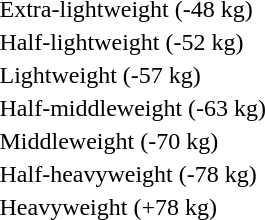<table>
<tr>
<td rowspan=2>Extra-lightweight (-48 kg)</td>
<td rowspan=2></td>
<td rowspan=2></td>
<td></td>
</tr>
<tr>
<td></td>
</tr>
<tr>
<td rowspan=2>Half-lightweight (-52 kg)</td>
<td rowspan=2></td>
<td rowspan=2></td>
<td></td>
</tr>
<tr>
<td></td>
</tr>
<tr>
<td rowspan=2>Lightweight (-57 kg)</td>
<td rowspan=2></td>
<td rowspan=2></td>
<td></td>
</tr>
<tr>
<td></td>
</tr>
<tr>
<td rowspan=2>Half-middleweight (-63 kg)</td>
<td rowspan=2></td>
<td rowspan=2></td>
<td></td>
</tr>
<tr>
<td></td>
</tr>
<tr>
<td rowspan=2>Middleweight (-70 kg)</td>
<td rowspan=2></td>
<td rowspan=2></td>
<td></td>
</tr>
<tr>
<td></td>
</tr>
<tr>
<td rowspan=2>Half-heavyweight (-78 kg)</td>
<td rowspan=2></td>
<td rowspan=2></td>
<td></td>
</tr>
<tr>
<td></td>
</tr>
<tr>
<td rowspan=2>Heavyweight (+78 kg)</td>
<td rowspan=2></td>
<td rowspan=2></td>
<td></td>
</tr>
<tr>
<td></td>
</tr>
</table>
